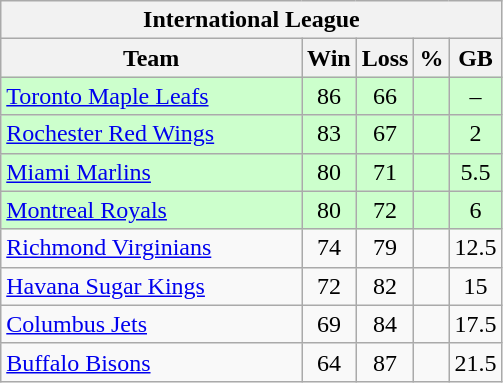<table class="wikitable">
<tr>
<th colspan="5">International League</th>
</tr>
<tr>
<th width="60%">Team</th>
<th>Win</th>
<th>Loss</th>
<th>%</th>
<th>GB</th>
</tr>
<tr align=center bgcolor=ccffcc>
<td align=left><a href='#'>Toronto Maple Leafs</a></td>
<td>86</td>
<td>66</td>
<td></td>
<td>–</td>
</tr>
<tr align=center bgcolor=ccffcc>
<td align=left><a href='#'>Rochester Red Wings</a></td>
<td>83</td>
<td>67</td>
<td></td>
<td>2</td>
</tr>
<tr align=center bgcolor=ccffcc>
<td align=left><a href='#'>Miami Marlins</a></td>
<td>80</td>
<td>71</td>
<td></td>
<td>5.5</td>
</tr>
<tr align=center bgcolor=ccffcc>
<td align=left><a href='#'>Montreal Royals</a></td>
<td>80</td>
<td>72</td>
<td></td>
<td>6</td>
</tr>
<tr align=center>
<td align=left><a href='#'>Richmond Virginians</a></td>
<td>74</td>
<td>79</td>
<td></td>
<td>12.5</td>
</tr>
<tr align=center>
<td align=left><a href='#'>Havana Sugar Kings</a></td>
<td>72</td>
<td>82</td>
<td></td>
<td>15</td>
</tr>
<tr align=center>
<td align=left><a href='#'>Columbus Jets</a></td>
<td>69</td>
<td>84</td>
<td></td>
<td>17.5</td>
</tr>
<tr align=center>
<td align=left><a href='#'>Buffalo Bisons</a></td>
<td>64</td>
<td>87</td>
<td></td>
<td>21.5</td>
</tr>
</table>
